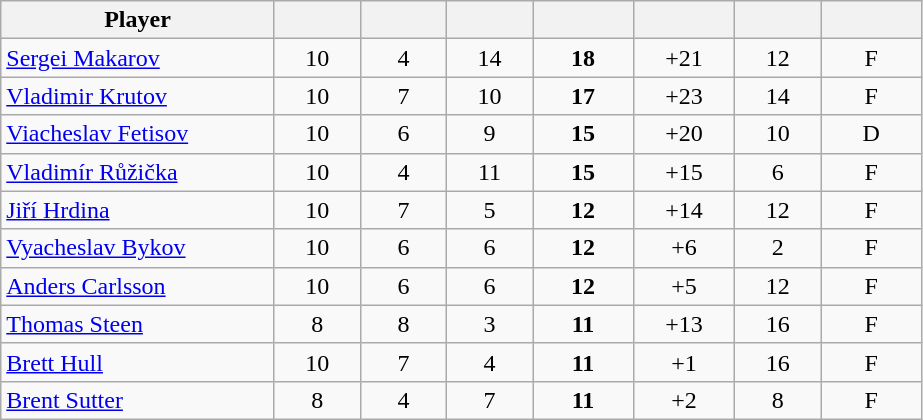<table class="wikitable sortable" style="text-align:center;">
<tr>
<th style="width:175px;">Player</th>
<th style="width:50px;"></th>
<th style="width:50px;"></th>
<th style="width:50px;"></th>
<th style="width:60px;"></th>
<th style="width:60px;"></th>
<th style="width:50px;"></th>
<th style="width:60px;"></th>
</tr>
<tr>
<td style="text-align:left;"> <a href='#'>Sergei Makarov</a></td>
<td>10</td>
<td>4</td>
<td>14</td>
<td><strong>18</strong></td>
<td>+21</td>
<td>12</td>
<td>F</td>
</tr>
<tr>
<td style="text-align:left;"> <a href='#'>Vladimir Krutov</a></td>
<td>10</td>
<td>7</td>
<td>10</td>
<td><strong>17</strong></td>
<td>+23</td>
<td>14</td>
<td>F</td>
</tr>
<tr>
<td style="text-align:left;"> <a href='#'>Viacheslav Fetisov</a></td>
<td>10</td>
<td>6</td>
<td>9</td>
<td><strong>15</strong></td>
<td>+20</td>
<td>10</td>
<td>D</td>
</tr>
<tr>
<td style="text-align:left;"> <a href='#'>Vladimír Růžička</a></td>
<td>10</td>
<td>4</td>
<td>11</td>
<td><strong>15</strong></td>
<td>+15</td>
<td>6</td>
<td>F</td>
</tr>
<tr>
<td style="text-align:left;"> <a href='#'>Jiří Hrdina</a></td>
<td>10</td>
<td>7</td>
<td>5</td>
<td><strong>12</strong></td>
<td>+14</td>
<td>12</td>
<td>F</td>
</tr>
<tr>
<td style="text-align:left;"> <a href='#'>Vyacheslav Bykov</a></td>
<td>10</td>
<td>6</td>
<td>6</td>
<td><strong>12</strong></td>
<td>+6</td>
<td>2</td>
<td>F</td>
</tr>
<tr>
<td style="text-align:left;"> <a href='#'>Anders Carlsson</a></td>
<td>10</td>
<td>6</td>
<td>6</td>
<td><strong>12</strong></td>
<td>+5</td>
<td>12</td>
<td>F</td>
</tr>
<tr>
<td style="text-align:left;"> <a href='#'>Thomas Steen</a></td>
<td>8</td>
<td>8</td>
<td>3</td>
<td><strong>11</strong></td>
<td>+13</td>
<td>16</td>
<td>F</td>
</tr>
<tr>
<td style="text-align:left;"> <a href='#'>Brett Hull</a></td>
<td>10</td>
<td>7</td>
<td>4</td>
<td><strong>11</strong></td>
<td>+1</td>
<td>16</td>
<td>F</td>
</tr>
<tr>
<td style="text-align:left;"> <a href='#'>Brent Sutter</a></td>
<td>8</td>
<td>4</td>
<td>7</td>
<td><strong>11</strong></td>
<td>+2</td>
<td>8</td>
<td>F</td>
</tr>
</table>
